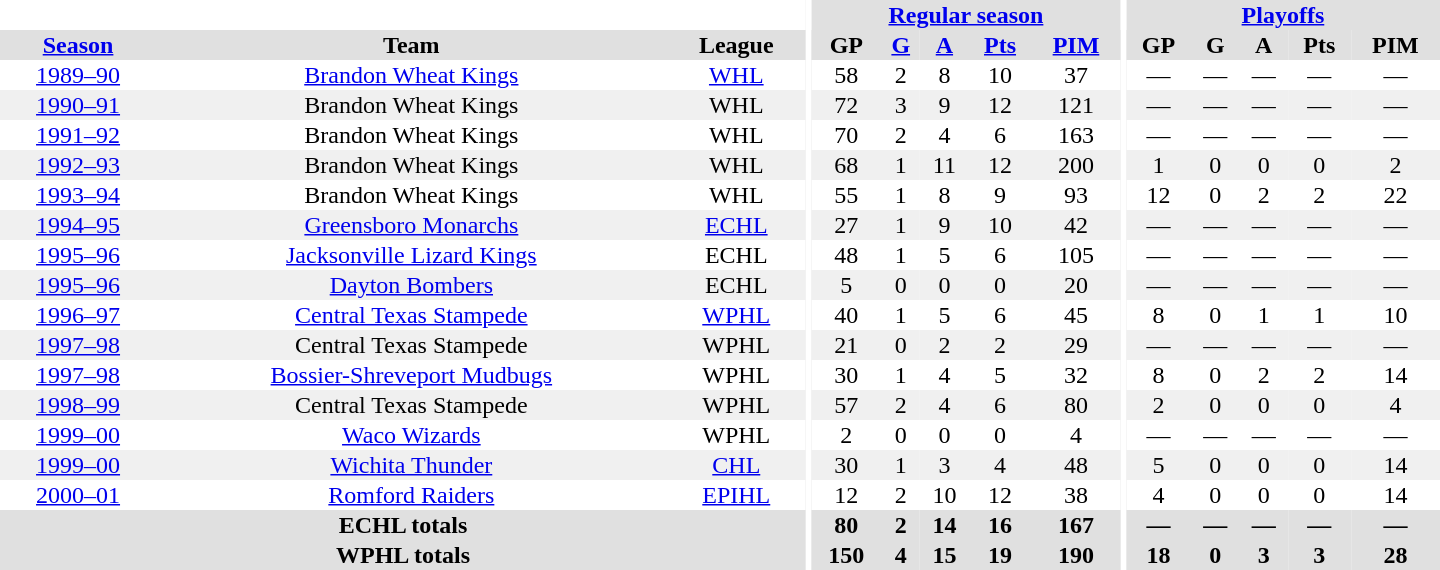<table border="0" cellpadding="1" cellspacing="0" style="text-align:center; width:60em">
<tr bgcolor="#e0e0e0">
<th colspan="3" bgcolor="#ffffff"></th>
<th rowspan="99" bgcolor="#ffffff"></th>
<th colspan="5"><a href='#'>Regular season</a></th>
<th rowspan="99" bgcolor="#ffffff"></th>
<th colspan="5"><a href='#'>Playoffs</a></th>
</tr>
<tr bgcolor="#e0e0e0">
<th><a href='#'>Season</a></th>
<th>Team</th>
<th>League</th>
<th>GP</th>
<th><a href='#'>G</a></th>
<th><a href='#'>A</a></th>
<th><a href='#'>Pts</a></th>
<th><a href='#'>PIM</a></th>
<th>GP</th>
<th>G</th>
<th>A</th>
<th>Pts</th>
<th>PIM</th>
</tr>
<tr>
<td><a href='#'>1989–90</a></td>
<td><a href='#'>Brandon Wheat Kings</a></td>
<td><a href='#'>WHL</a></td>
<td>58</td>
<td>2</td>
<td>8</td>
<td>10</td>
<td>37</td>
<td>—</td>
<td>—</td>
<td>—</td>
<td>—</td>
<td>—</td>
</tr>
<tr bgcolor="#f0f0f0">
<td><a href='#'>1990–91</a></td>
<td>Brandon Wheat Kings</td>
<td>WHL</td>
<td>72</td>
<td>3</td>
<td>9</td>
<td>12</td>
<td>121</td>
<td>—</td>
<td>—</td>
<td>—</td>
<td>—</td>
<td>—</td>
</tr>
<tr>
<td><a href='#'>1991–92</a></td>
<td>Brandon Wheat Kings</td>
<td>WHL</td>
<td>70</td>
<td>2</td>
<td>4</td>
<td>6</td>
<td>163</td>
<td>—</td>
<td>—</td>
<td>—</td>
<td>—</td>
<td>—</td>
</tr>
<tr bgcolor="#f0f0f0">
<td><a href='#'>1992–93</a></td>
<td>Brandon Wheat Kings</td>
<td>WHL</td>
<td>68</td>
<td>1</td>
<td>11</td>
<td>12</td>
<td>200</td>
<td>1</td>
<td>0</td>
<td>0</td>
<td>0</td>
<td>2</td>
</tr>
<tr>
<td><a href='#'>1993–94</a></td>
<td>Brandon Wheat Kings</td>
<td>WHL</td>
<td>55</td>
<td>1</td>
<td>8</td>
<td>9</td>
<td>93</td>
<td>12</td>
<td>0</td>
<td>2</td>
<td>2</td>
<td>22</td>
</tr>
<tr bgcolor="#f0f0f0">
<td><a href='#'>1994–95</a></td>
<td><a href='#'>Greensboro Monarchs</a></td>
<td><a href='#'>ECHL</a></td>
<td>27</td>
<td>1</td>
<td>9</td>
<td>10</td>
<td>42</td>
<td>—</td>
<td>—</td>
<td>—</td>
<td>—</td>
<td>—</td>
</tr>
<tr>
<td><a href='#'>1995–96</a></td>
<td><a href='#'>Jacksonville Lizard Kings</a></td>
<td>ECHL</td>
<td>48</td>
<td>1</td>
<td>5</td>
<td>6</td>
<td>105</td>
<td>—</td>
<td>—</td>
<td>—</td>
<td>—</td>
<td>—</td>
</tr>
<tr bgcolor="#f0f0f0">
<td><a href='#'>1995–96</a></td>
<td><a href='#'>Dayton Bombers</a></td>
<td>ECHL</td>
<td>5</td>
<td>0</td>
<td>0</td>
<td>0</td>
<td>20</td>
<td>—</td>
<td>—</td>
<td>—</td>
<td>—</td>
<td>—</td>
</tr>
<tr>
<td><a href='#'>1996–97</a></td>
<td><a href='#'>Central Texas Stampede</a></td>
<td><a href='#'>WPHL</a></td>
<td>40</td>
<td>1</td>
<td>5</td>
<td>6</td>
<td>45</td>
<td>8</td>
<td>0</td>
<td>1</td>
<td>1</td>
<td>10</td>
</tr>
<tr bgcolor="#f0f0f0">
<td><a href='#'>1997–98</a></td>
<td>Central Texas Stampede</td>
<td>WPHL</td>
<td>21</td>
<td>0</td>
<td>2</td>
<td>2</td>
<td>29</td>
<td>—</td>
<td>—</td>
<td>—</td>
<td>—</td>
<td>—</td>
</tr>
<tr>
<td><a href='#'>1997–98</a></td>
<td><a href='#'>Bossier-Shreveport Mudbugs</a></td>
<td>WPHL</td>
<td>30</td>
<td>1</td>
<td>4</td>
<td>5</td>
<td>32</td>
<td>8</td>
<td>0</td>
<td>2</td>
<td>2</td>
<td>14</td>
</tr>
<tr bgcolor="#f0f0f0">
<td><a href='#'>1998–99</a></td>
<td>Central Texas Stampede</td>
<td>WPHL</td>
<td>57</td>
<td>2</td>
<td>4</td>
<td>6</td>
<td>80</td>
<td>2</td>
<td>0</td>
<td>0</td>
<td>0</td>
<td>4</td>
</tr>
<tr>
<td><a href='#'>1999–00</a></td>
<td><a href='#'>Waco Wizards</a></td>
<td>WPHL</td>
<td>2</td>
<td>0</td>
<td>0</td>
<td>0</td>
<td>4</td>
<td>—</td>
<td>—</td>
<td>—</td>
<td>—</td>
<td>—</td>
</tr>
<tr bgcolor="#f0f0f0">
<td><a href='#'>1999–00</a></td>
<td><a href='#'>Wichita Thunder</a></td>
<td><a href='#'>CHL</a></td>
<td>30</td>
<td>1</td>
<td>3</td>
<td>4</td>
<td>48</td>
<td>5</td>
<td>0</td>
<td>0</td>
<td>0</td>
<td>14</td>
</tr>
<tr>
<td><a href='#'>2000–01</a></td>
<td><a href='#'>Romford Raiders</a></td>
<td><a href='#'>EPIHL</a></td>
<td>12</td>
<td>2</td>
<td>10</td>
<td>12</td>
<td>38</td>
<td>4</td>
<td>0</td>
<td>0</td>
<td>0</td>
<td>14</td>
</tr>
<tr>
</tr>
<tr ALIGN="center" bgcolor="#e0e0e0">
<th colspan="3">ECHL totals</th>
<th ALIGN="center">80</th>
<th ALIGN="center">2</th>
<th ALIGN="center">14</th>
<th ALIGN="center">16</th>
<th ALIGN="center">167</th>
<th ALIGN="center">—</th>
<th ALIGN="center">—</th>
<th ALIGN="center">—</th>
<th ALIGN="center">—</th>
<th ALIGN="center">—</th>
</tr>
<tr>
</tr>
<tr ALIGN="center" bgcolor="#e0e0e0">
<th colspan="3">WPHL totals</th>
<th ALIGN="center">150</th>
<th ALIGN="center">4</th>
<th ALIGN="center">15</th>
<th ALIGN="center">19</th>
<th ALIGN="center">190</th>
<th ALIGN="center">18</th>
<th ALIGN="center">0</th>
<th ALIGN="center">3</th>
<th ALIGN="center">3</th>
<th ALIGN="center">28</th>
</tr>
</table>
